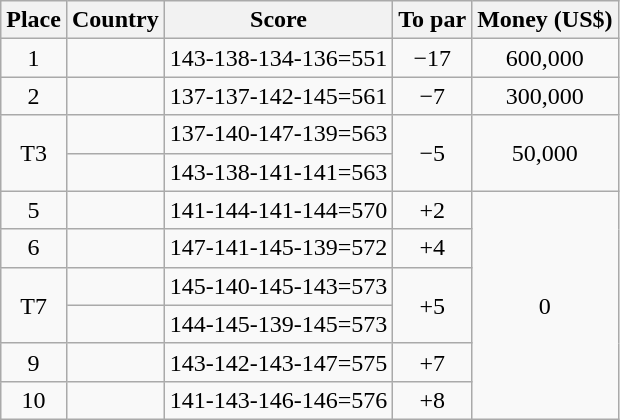<table class="wikitable">
<tr>
<th>Place</th>
<th>Country</th>
<th>Score</th>
<th>To par</th>
<th>Money (US$)</th>
</tr>
<tr>
<td align=center>1</td>
<td></td>
<td>143-138-134-136=551</td>
<td align=center>−17</td>
<td align=center>600,000</td>
</tr>
<tr>
<td align=center>2</td>
<td></td>
<td>137-137-142-145=561</td>
<td align=center>−7</td>
<td align=center>300,000</td>
</tr>
<tr>
<td align=center rowspan=2>T3</td>
<td></td>
<td>137-140-147-139=563</td>
<td align=center rowspan=2>−5</td>
<td align=center rowspan=2>50,000</td>
</tr>
<tr>
<td></td>
<td>143-138-141-141=563</td>
</tr>
<tr>
<td align=center>5</td>
<td></td>
<td>141-144-141-144=570</td>
<td align=center>+2</td>
<td align=center rowspan=6>0</td>
</tr>
<tr>
<td align=center>6</td>
<td></td>
<td>147-141-145-139=572</td>
<td align=center>+4</td>
</tr>
<tr>
<td align=center rowspan=2>T7</td>
<td></td>
<td>145-140-145-143=573</td>
<td align=center rowspan=2>+5</td>
</tr>
<tr>
<td></td>
<td>144-145-139-145=573</td>
</tr>
<tr>
<td align=center>9</td>
<td></td>
<td>143-142-143-147=575</td>
<td align=center>+7</td>
</tr>
<tr>
<td align=center>10</td>
<td></td>
<td>141-143-146-146=576</td>
<td align=center>+8</td>
</tr>
</table>
